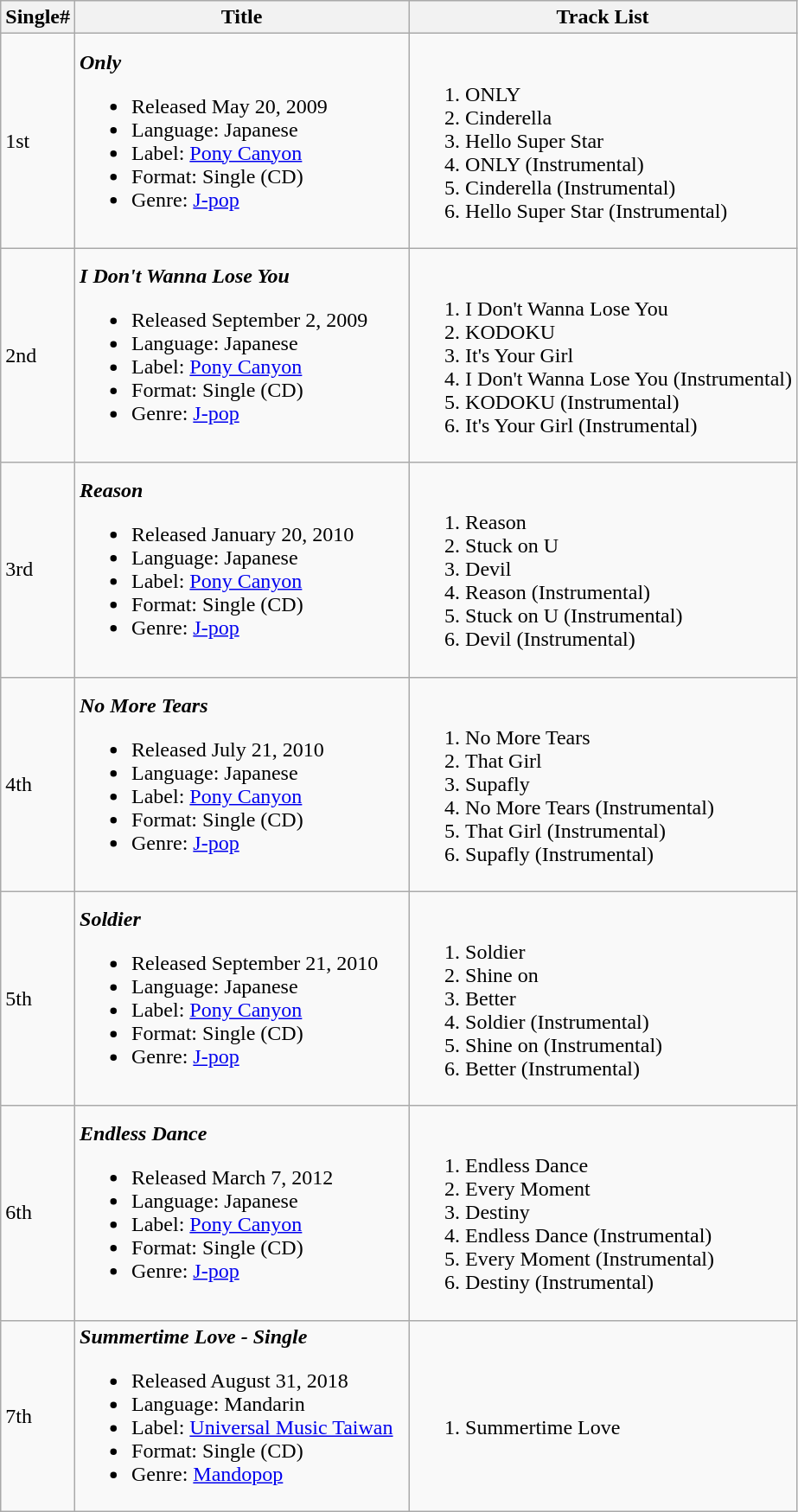<table class="wikitable">
<tr>
<th>Single#</th>
<th width="250px">Title</th>
<th>Track List</th>
</tr>
<tr>
<td>1st</td>
<td><strong><em>Only</em></strong><br><ul><li>Released May 20, 2009</li><li>Language: Japanese</li><li>Label: <a href='#'>Pony Canyon</a></li><li>Format: Single (CD)</li><li>Genre: <a href='#'>J-pop</a></li></ul></td>
<td><br><ol><li>ONLY</li><li>Cinderella</li><li>Hello Super Star</li><li>ONLY (Instrumental)</li><li>Cinderella (Instrumental)</li><li>Hello Super Star (Instrumental)</li></ol></td>
</tr>
<tr>
<td>2nd</td>
<td><strong><em>I Don't Wanna Lose You</em></strong><br><ul><li>Released September 2, 2009</li><li>Language: Japanese</li><li>Label: <a href='#'>Pony Canyon</a></li><li>Format: Single (CD)</li><li>Genre: <a href='#'>J-pop</a></li></ul></td>
<td><br><ol><li>I Don't Wanna Lose You</li><li>KODOKU</li><li>It's Your Girl</li><li>I Don't Wanna Lose You (Instrumental)</li><li>KODOKU (Instrumental)</li><li>It's Your Girl (Instrumental)</li></ol></td>
</tr>
<tr>
<td>3rd</td>
<td><strong><em>Reason</em></strong><br><ul><li>Released January 20, 2010</li><li>Language: Japanese</li><li>Label: <a href='#'>Pony Canyon</a></li><li>Format: Single (CD)</li><li>Genre: <a href='#'>J-pop</a></li></ul></td>
<td><br><ol><li>Reason</li><li>Stuck on U</li><li>Devil</li><li>Reason (Instrumental)</li><li>Stuck on U (Instrumental)</li><li>Devil (Instrumental)</li></ol></td>
</tr>
<tr>
<td>4th</td>
<td><strong><em>No More Tears</em></strong><br><ul><li>Released July 21, 2010</li><li>Language: Japanese</li><li>Label: <a href='#'>Pony Canyon</a></li><li>Format: Single (CD)</li><li>Genre: <a href='#'>J-pop</a></li></ul></td>
<td><br><ol><li>No More Tears</li><li>That Girl</li><li>Supafly</li><li>No More Tears (Instrumental)</li><li>That Girl (Instrumental)</li><li>Supafly (Instrumental)</li></ol></td>
</tr>
<tr>
<td>5th</td>
<td><strong><em>Soldier</em></strong><br><ul><li>Released September 21, 2010</li><li>Language: Japanese</li><li>Label: <a href='#'>Pony Canyon</a></li><li>Format: Single (CD)</li><li>Genre: <a href='#'>J-pop</a></li></ul></td>
<td><br><ol><li>Soldier</li><li>Shine on</li><li>Better</li><li>Soldier (Instrumental)</li><li>Shine on (Instrumental)</li><li>Better (Instrumental)</li></ol></td>
</tr>
<tr>
<td>6th</td>
<td><strong><em>Endless Dance</em></strong><br><ul><li>Released March 7, 2012</li><li>Language: Japanese</li><li>Label: <a href='#'>Pony Canyon</a></li><li>Format: Single (CD)</li><li>Genre: <a href='#'>J-pop</a></li></ul></td>
<td><br><ol><li>Endless Dance</li><li>Every Moment</li><li>Destiny</li><li>Endless Dance (Instrumental)</li><li>Every Moment (Instrumental)</li><li>Destiny (Instrumental)</li></ol></td>
</tr>
<tr>
<td>7th</td>
<td><strong><em>Summertime Love - Single</em></strong><br><ul><li>Released August 31, 2018</li><li>Language: Mandarin</li><li>Label: <a href='#'>Universal Music Taiwan</a></li><li>Format: Single (CD)</li><li>Genre: <a href='#'>Mandopop</a></li></ul></td>
<td><br><ol><li>Summertime Love</li></ol></td>
</tr>
</table>
